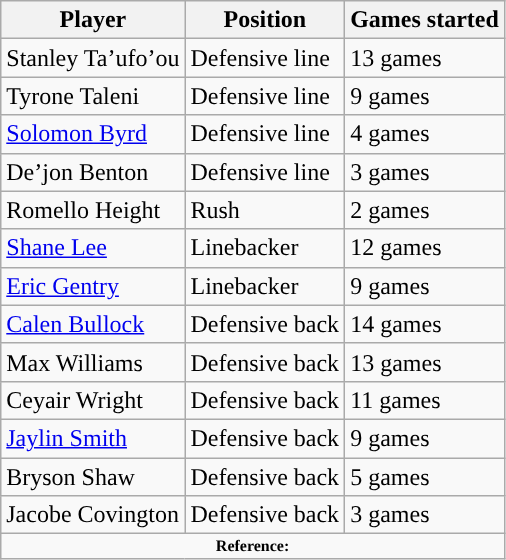<table class="wikitable">
<tr ;>
<th style="text-align:center; ">Player</th>
<th style="text-align:center; ">Position</th>
<th style="text-align:center; ">Games started</th>
</tr>
<tr>
<td>Stanley Ta’ufo’ou</td>
<td>Defensive line</td>
<td>13 games</td>
</tr>
<tr>
<td>Tyrone Taleni</td>
<td>Defensive line</td>
<td>9 games</td>
</tr>
<tr>
<td><a href='#'>Solomon Byrd</a></td>
<td>Defensive line</td>
<td>4 games</td>
</tr>
<tr>
<td>De’jon Benton</td>
<td>Defensive line</td>
<td>3 games</td>
</tr>
<tr>
<td>Romello Height</td>
<td>Rush</td>
<td>2 games</td>
</tr>
<tr>
<td><a href='#'>Shane Lee</a></td>
<td>Linebacker</td>
<td>12 games</td>
</tr>
<tr>
<td><a href='#'>Eric Gentry</a></td>
<td>Linebacker</td>
<td>9 games</td>
</tr>
<tr>
<td><a href='#'>Calen Bullock</a></td>
<td>Defensive back</td>
<td>14 games</td>
</tr>
<tr>
<td>Max Williams</td>
<td>Defensive back</td>
<td>13 games</td>
</tr>
<tr>
<td>Ceyair Wright</td>
<td>Defensive back</td>
<td>11 games</td>
</tr>
<tr>
<td><a href='#'>Jaylin Smith</a></td>
<td>Defensive back</td>
<td>9 games</td>
</tr>
<tr>
<td>Bryson Shaw</td>
<td>Defensive back</td>
<td>5 games</td>
</tr>
<tr>
<td>Jacobe Covington</td>
<td>Defensive back</td>
<td>3 games</td>
</tr>
<tr>
<td colspan="4"  style="font-size:8pt; text-align:center;"><strong>Reference:</strong></td>
</tr>
</table>
